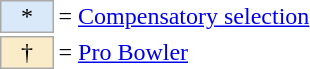<table border=0 cellspacing="0" cellpadding="8">
<tr>
<td><br><table style="margin: 0.75em 0 0 0.5em;">
<tr>
<td style="background:#d9e9f9; border:1px solid #aaa; width:2em; text-align:center;">*</td>
<td>= <a href='#'>Compensatory selection</a></td>
<td></td>
</tr>
<tr>
<td style="background:#faecc8; border:1px solid #aaa; width:2em; text-align:center;">†</td>
<td>= <a href='#'>Pro Bowler</a></td>
</tr>
</table>
</td>
<td></td>
<td cellspacing="2"><br></td>
</tr>
</table>
